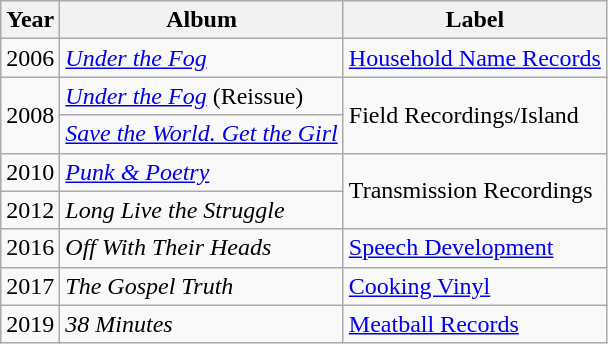<table class="wikitable">
<tr>
<th>Year</th>
<th>Album</th>
<th>Label</th>
</tr>
<tr>
<td>2006</td>
<td><em><a href='#'>Under the Fog</a></em></td>
<td><a href='#'>Household Name Records</a></td>
</tr>
<tr>
<td rowspan="2">2008</td>
<td><em><a href='#'>Under the Fog</a></em> (Reissue)</td>
<td rowspan="2">Field Recordings/Island</td>
</tr>
<tr>
<td><em><a href='#'>Save the World. Get the Girl</a></em></td>
</tr>
<tr>
<td>2010</td>
<td><em><a href='#'>Punk & Poetry</a></em></td>
<td rowspan=2>Transmission Recordings</td>
</tr>
<tr>
<td>2012</td>
<td><em>Long Live the Struggle</em></td>
</tr>
<tr>
<td>2016</td>
<td><em>Off With Their Heads</em></td>
<td><a href='#'>Speech Development</a></td>
</tr>
<tr>
<td>2017</td>
<td><em>The Gospel Truth</em></td>
<td><a href='#'>Cooking Vinyl</a></td>
</tr>
<tr>
<td>2019</td>
<td><em>38 Minutes</em></td>
<td><a href='#'>Meatball Records</a></td>
</tr>
</table>
